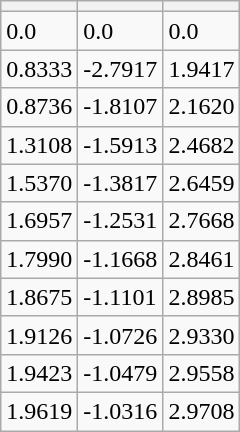<table class="wikitable" border="1">
<tr>
<th></th>
<th></th>
<th></th>
</tr>
<tr>
<td>0.0</td>
<td>0.0</td>
<td>0.0</td>
</tr>
<tr>
<td>0.8333</td>
<td>-2.7917</td>
<td>1.9417</td>
</tr>
<tr>
<td>0.8736</td>
<td>-1.8107</td>
<td>2.1620</td>
</tr>
<tr>
<td>1.3108</td>
<td>-1.5913</td>
<td>2.4682</td>
</tr>
<tr>
<td>1.5370</td>
<td>-1.3817</td>
<td>2.6459</td>
</tr>
<tr>
<td>1.6957</td>
<td>-1.2531</td>
<td>2.7668</td>
</tr>
<tr>
<td>1.7990</td>
<td>-1.1668</td>
<td>2.8461</td>
</tr>
<tr>
<td>1.8675</td>
<td>-1.1101</td>
<td>2.8985</td>
</tr>
<tr>
<td>1.9126</td>
<td>-1.0726</td>
<td>2.9330</td>
</tr>
<tr>
<td>1.9423</td>
<td>-1.0479</td>
<td>2.9558</td>
</tr>
<tr>
<td>1.9619</td>
<td>-1.0316</td>
<td>2.9708</td>
</tr>
</table>
